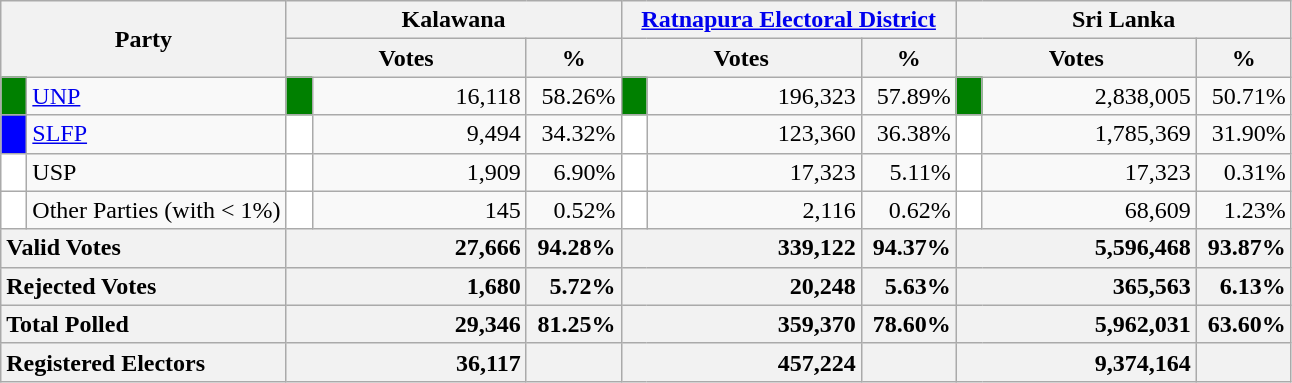<table class="wikitable">
<tr>
<th colspan="2" width="144px"rowspan="2">Party</th>
<th colspan="3" width="216px">Kalawana</th>
<th colspan="3" width="216px"><a href='#'>Ratnapura Electoral District</a></th>
<th colspan="3" width="216px">Sri Lanka</th>
</tr>
<tr>
<th colspan="2" width="144px">Votes</th>
<th>%</th>
<th colspan="2" width="144px">Votes</th>
<th>%</th>
<th colspan="2" width="144px">Votes</th>
<th>%</th>
</tr>
<tr>
<td style="background-color:green;" width="10px"></td>
<td style="text-align:left;"><a href='#'>UNP</a></td>
<td style="background-color:green;" width="10px"></td>
<td style="text-align:right;">16,118</td>
<td style="text-align:right;">58.26%</td>
<td style="background-color:green;" width="10px"></td>
<td style="text-align:right;">196,323</td>
<td style="text-align:right;">57.89%</td>
<td style="background-color:green;" width="10px"></td>
<td style="text-align:right;">2,838,005</td>
<td style="text-align:right;">50.71%</td>
</tr>
<tr>
<td style="background-color:blue;" width="10px"></td>
<td style="text-align:left;"><a href='#'>SLFP</a></td>
<td style="background-color:white;" width="10px"></td>
<td style="text-align:right;">9,494</td>
<td style="text-align:right;">34.32%</td>
<td style="background-color:white;" width="10px"></td>
<td style="text-align:right;">123,360</td>
<td style="text-align:right;">36.38%</td>
<td style="background-color:white;" width="10px"></td>
<td style="text-align:right;">1,785,369</td>
<td style="text-align:right;">31.90%</td>
</tr>
<tr>
<td style="background-color:white;" width="10px"></td>
<td style="text-align:left;">USP</td>
<td style="background-color:white;" width="10px"></td>
<td style="text-align:right;">1,909</td>
<td style="text-align:right;">6.90%</td>
<td style="background-color:white;" width="10px"></td>
<td style="text-align:right;">17,323</td>
<td style="text-align:right;">5.11%</td>
<td style="background-color:white;" width="10px"></td>
<td style="text-align:right;">17,323</td>
<td style="text-align:right;">0.31%</td>
</tr>
<tr>
<td style="background-color:white;" width="10px"></td>
<td style="text-align:left;">Other Parties (with < 1%)</td>
<td style="background-color:white;" width="10px"></td>
<td style="text-align:right;">145</td>
<td style="text-align:right;">0.52%</td>
<td style="background-color:white;" width="10px"></td>
<td style="text-align:right;">2,116</td>
<td style="text-align:right;">0.62%</td>
<td style="background-color:white;" width="10px"></td>
<td style="text-align:right;">68,609</td>
<td style="text-align:right;">1.23%</td>
</tr>
<tr>
<th colspan="2" width="144px"style="text-align:left;">Valid Votes</th>
<th style="text-align:right;"colspan="2" width="144px">27,666</th>
<th style="text-align:right;">94.28%</th>
<th style="text-align:right;"colspan="2" width="144px">339,122</th>
<th style="text-align:right;">94.37%</th>
<th style="text-align:right;"colspan="2" width="144px">5,596,468</th>
<th style="text-align:right;">93.87%</th>
</tr>
<tr>
<th colspan="2" width="144px"style="text-align:left;">Rejected Votes</th>
<th style="text-align:right;"colspan="2" width="144px">1,680</th>
<th style="text-align:right;">5.72%</th>
<th style="text-align:right;"colspan="2" width="144px">20,248</th>
<th style="text-align:right;">5.63%</th>
<th style="text-align:right;"colspan="2" width="144px">365,563</th>
<th style="text-align:right;">6.13%</th>
</tr>
<tr>
<th colspan="2" width="144px"style="text-align:left;">Total Polled</th>
<th style="text-align:right;"colspan="2" width="144px">29,346</th>
<th style="text-align:right;">81.25%</th>
<th style="text-align:right;"colspan="2" width="144px">359,370</th>
<th style="text-align:right;">78.60%</th>
<th style="text-align:right;"colspan="2" width="144px">5,962,031</th>
<th style="text-align:right;">63.60%</th>
</tr>
<tr>
<th colspan="2" width="144px"style="text-align:left;">Registered Electors</th>
<th style="text-align:right;"colspan="2" width="144px">36,117</th>
<th></th>
<th style="text-align:right;"colspan="2" width="144px">457,224</th>
<th></th>
<th style="text-align:right;"colspan="2" width="144px">9,374,164</th>
<th></th>
</tr>
</table>
